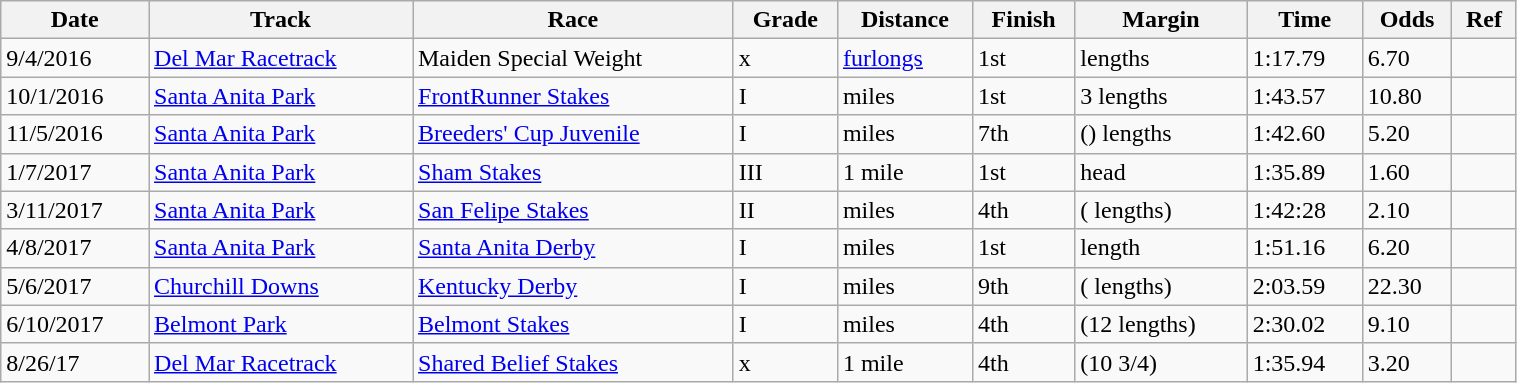<table class="wikitable sortable" style="width:80%;">
<tr>
<th>Date</th>
<th>Track</th>
<th>Race</th>
<th>Grade</th>
<th>Distance</th>
<th>Finish</th>
<th>Margin</th>
<th>Time</th>
<th>Odds</th>
<th>Ref</th>
</tr>
<tr>
<td>9/4/2016</td>
<td><a href='#'>Del Mar Racetrack</a></td>
<td>Maiden Special Weight</td>
<td>x</td>
<td> <a href='#'>furlongs</a></td>
<td>1st</td>
<td> lengths</td>
<td>1:17.79</td>
<td>6.70</td>
<td></td>
</tr>
<tr>
<td>10/1/2016</td>
<td><a href='#'>Santa Anita Park</a></td>
<td><a href='#'>FrontRunner Stakes</a></td>
<td>I</td>
<td> miles</td>
<td>1st</td>
<td>3 lengths</td>
<td>1:43.57</td>
<td>10.80</td>
<td></td>
</tr>
<tr>
<td>11/5/2016</td>
<td><a href='#'>Santa Anita Park</a></td>
<td><a href='#'>Breeders' Cup Juvenile</a></td>
<td>I</td>
<td> miles</td>
<td>7th</td>
<td>() lengths</td>
<td>1:42.60</td>
<td>5.20</td>
<td></td>
</tr>
<tr>
<td>1/7/2017</td>
<td><a href='#'>Santa Anita Park</a></td>
<td><a href='#'>Sham Stakes</a></td>
<td>III</td>
<td>1 mile</td>
<td>1st</td>
<td>head</td>
<td>1:35.89</td>
<td>1.60</td>
<td></td>
</tr>
<tr>
<td>3/11/2017</td>
<td><a href='#'>Santa Anita Park</a></td>
<td><a href='#'>San Felipe Stakes</a></td>
<td>II</td>
<td> miles</td>
<td>4th</td>
<td>( lengths)</td>
<td>1:42:28</td>
<td>2.10</td>
<td></td>
</tr>
<tr>
<td>4/8/2017</td>
<td><a href='#'>Santa Anita Park</a></td>
<td><a href='#'>Santa Anita Derby</a></td>
<td>I</td>
<td> miles</td>
<td>1st</td>
<td> length</td>
<td>1:51.16</td>
<td>6.20</td>
<td></td>
</tr>
<tr>
<td>5/6/2017</td>
<td><a href='#'>Churchill Downs</a></td>
<td><a href='#'>Kentucky Derby</a></td>
<td>I</td>
<td> miles</td>
<td>9th</td>
<td>( lengths)</td>
<td>2:03.59</td>
<td>22.30</td>
<td></td>
</tr>
<tr>
<td>6/10/2017</td>
<td><a href='#'>Belmont Park</a></td>
<td><a href='#'>Belmont Stakes</a></td>
<td>I</td>
<td> miles</td>
<td>4th</td>
<td>(12 lengths)</td>
<td>2:30.02</td>
<td>9.10</td>
<td></td>
</tr>
<tr>
<td>8/26/17</td>
<td><a href='#'>Del Mar Racetrack</a></td>
<td><a href='#'>Shared Belief Stakes</a></td>
<td>x</td>
<td>1 mile</td>
<td>4th</td>
<td>(10 3/4)</td>
<td>1:35.94</td>
<td>3.20</td>
<td></td>
</tr>
</table>
